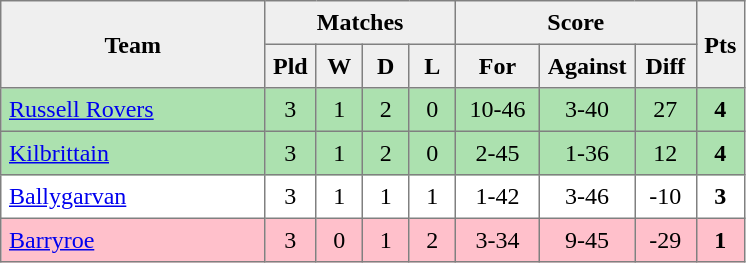<table style=border-collapse:collapse border=1 cellspacing=0 cellpadding=5>
<tr align=center bgcolor=#efefef>
<th rowspan=2 width=165>Team</th>
<th colspan=4>Matches</th>
<th colspan=3>Score</th>
<th rowspan=2width=20>Pts</th>
</tr>
<tr align=center bgcolor=#efefef>
<th width=20>Pld</th>
<th width=20>W</th>
<th width=20>D</th>
<th width=20>L</th>
<th width=45>For</th>
<th width=45>Against</th>
<th width=30>Diff</th>
</tr>
<tr align=center style="background:#ACE1AF;">
<td style="text-align:left;"><a href='#'>Russell Rovers</a></td>
<td>3</td>
<td>1</td>
<td>2</td>
<td>0</td>
<td>10-46</td>
<td>3-40</td>
<td>27</td>
<td><strong>4</strong></td>
</tr>
<tr align=center style="background:#ACE1AF;">
<td style="text-align:left;"><a href='#'>Kilbrittain</a></td>
<td>3</td>
<td>1</td>
<td>2</td>
<td>0</td>
<td>2-45</td>
<td>1-36</td>
<td>12</td>
<td><strong>4</strong></td>
</tr>
<tr align=center>
<td style="text-align:left;"><a href='#'>Ballygarvan</a></td>
<td>3</td>
<td>1</td>
<td>1</td>
<td>1</td>
<td>1-42</td>
<td>3-46</td>
<td>-10</td>
<td><strong>3</strong></td>
</tr>
<tr align=center style="background:#FFC0CB;">
<td style="text-align:left;"><a href='#'>Barryroe</a></td>
<td>3</td>
<td>0</td>
<td>1</td>
<td>2</td>
<td>3-34</td>
<td>9-45</td>
<td>-29</td>
<td><strong>1</strong></td>
</tr>
</table>
